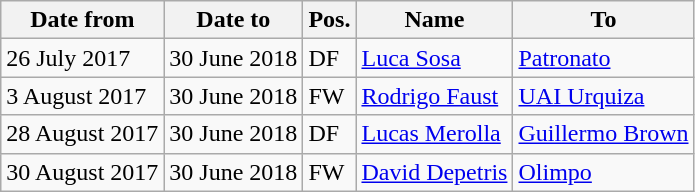<table class="wikitable">
<tr>
<th>Date from</th>
<th>Date to</th>
<th>Pos.</th>
<th>Name</th>
<th>To</th>
</tr>
<tr>
<td>26 July 2017</td>
<td>30 June 2018</td>
<td>DF</td>
<td> <a href='#'>Luca Sosa</a></td>
<td> <a href='#'>Patronato</a></td>
</tr>
<tr>
<td>3 August 2017</td>
<td>30 June 2018</td>
<td>FW</td>
<td> <a href='#'>Rodrigo Faust</a></td>
<td> <a href='#'>UAI Urquiza</a></td>
</tr>
<tr>
<td>28 August 2017</td>
<td>30 June 2018</td>
<td>DF</td>
<td> <a href='#'>Lucas Merolla</a></td>
<td> <a href='#'>Guillermo Brown</a></td>
</tr>
<tr>
<td>30 August 2017</td>
<td>30 June 2018</td>
<td>FW</td>
<td> <a href='#'>David Depetris</a></td>
<td> <a href='#'>Olimpo</a></td>
</tr>
</table>
